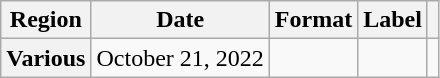<table class="wikitable plainrowheaders">
<tr>
<th scope="col">Region</th>
<th scope="col">Date</th>
<th scope="col">Format</th>
<th scope="col">Label</th>
<th scope="col"></th>
</tr>
<tr>
<th scope="row">Various</th>
<td>October 21, 2022</td>
<td></td>
<td></td>
<td style="text-align:center"></td>
</tr>
</table>
